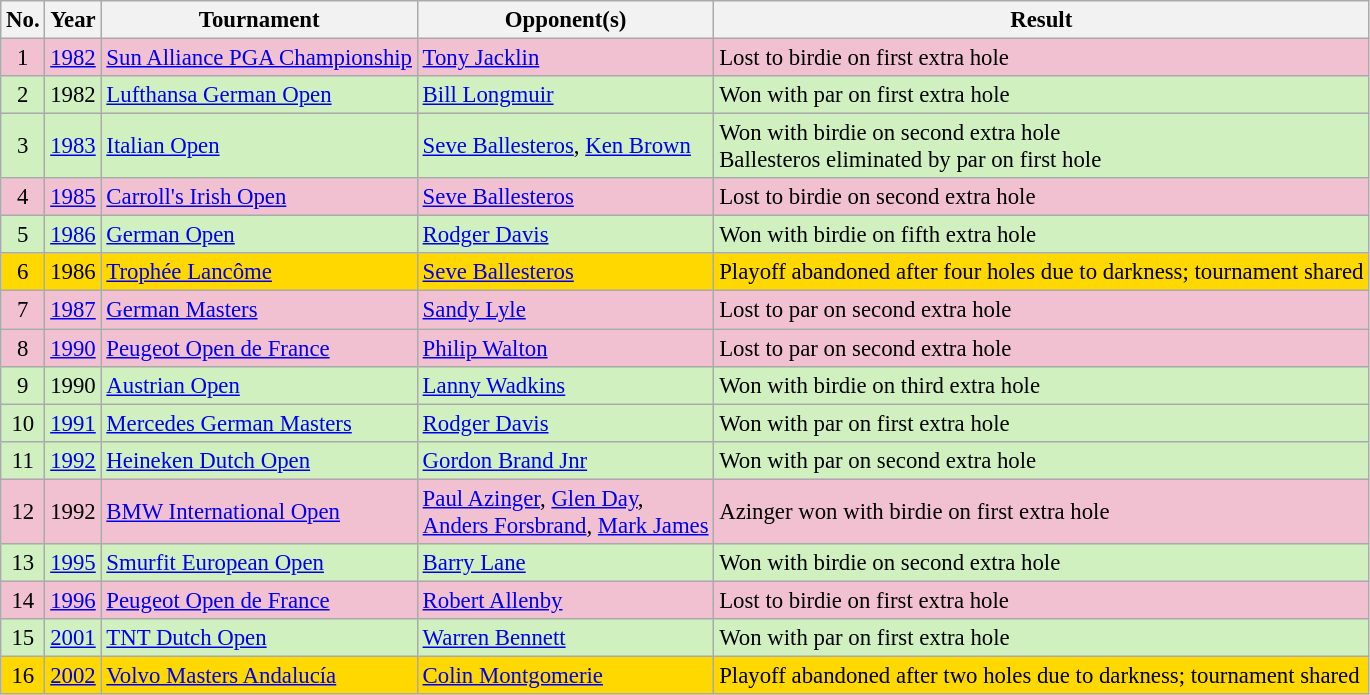<table class="wikitable" style="font-size:95%;">
<tr>
<th>No.</th>
<th>Year</th>
<th>Tournament</th>
<th>Opponent(s)</th>
<th>Result</th>
</tr>
<tr style="background:#F2C1D1;">
<td align=center>1</td>
<td><a href='#'>1982</a></td>
<td><a href='#'>Sun Alliance PGA Championship</a></td>
<td> <a href='#'>Tony Jacklin</a></td>
<td>Lost to birdie on first extra hole</td>
</tr>
<tr style="background:#D0F0C0;">
<td align=center>2</td>
<td>1982</td>
<td><a href='#'>Lufthansa German Open</a></td>
<td> <a href='#'>Bill Longmuir</a></td>
<td>Won with par on first extra hole</td>
</tr>
<tr style="background:#D0F0C0;">
<td align=center>3</td>
<td><a href='#'>1983</a></td>
<td><a href='#'>Italian Open</a></td>
<td> <a href='#'>Seve Ballesteros</a>,  <a href='#'>Ken Brown</a></td>
<td>Won with birdie on second extra hole<br>Ballesteros eliminated by par on first hole</td>
</tr>
<tr style="background:#F2C1D1;">
<td align=center>4</td>
<td><a href='#'>1985</a></td>
<td><a href='#'>Carroll's Irish Open</a></td>
<td> <a href='#'>Seve Ballesteros</a></td>
<td>Lost to birdie on second extra hole</td>
</tr>
<tr style="background:#D0F0C0;">
<td align=center>5</td>
<td><a href='#'>1986</a></td>
<td><a href='#'>German Open</a></td>
<td> <a href='#'>Rodger Davis</a></td>
<td>Won with birdie on fifth extra hole</td>
</tr>
<tr style="background:#FFD800;">
<td align=center>6</td>
<td>1986</td>
<td><a href='#'>Trophée Lancôme</a></td>
<td> <a href='#'>Seve Ballesteros</a></td>
<td>Playoff abandoned after four holes due to darkness; tournament shared</td>
</tr>
<tr style="background:#F2C1D1;">
<td align=center>7</td>
<td><a href='#'>1987</a></td>
<td><a href='#'>German Masters</a></td>
<td> <a href='#'>Sandy Lyle</a></td>
<td>Lost to par on second extra hole</td>
</tr>
<tr style="background:#F2C1D1;">
<td align=center>8</td>
<td><a href='#'>1990</a></td>
<td><a href='#'>Peugeot Open de France</a></td>
<td> <a href='#'>Philip Walton</a></td>
<td>Lost to par on second extra hole</td>
</tr>
<tr style="background:#D0F0C0;">
<td align=center>9</td>
<td>1990</td>
<td><a href='#'>Austrian Open</a></td>
<td> <a href='#'>Lanny Wadkins</a></td>
<td>Won with birdie on third extra hole</td>
</tr>
<tr style="background:#D0F0C0;">
<td align=center>10</td>
<td><a href='#'>1991</a></td>
<td><a href='#'>Mercedes German Masters</a></td>
<td> <a href='#'>Rodger Davis</a></td>
<td>Won with par on first extra hole</td>
</tr>
<tr style="background:#D0F0C0;">
<td align=center>11</td>
<td><a href='#'>1992</a></td>
<td><a href='#'>Heineken Dutch Open</a></td>
<td> <a href='#'>Gordon Brand Jnr</a></td>
<td>Won with par on second extra hole</td>
</tr>
<tr style="background:#F2C1D1;">
<td align=center>12</td>
<td>1992</td>
<td><a href='#'>BMW International Open</a></td>
<td> <a href='#'>Paul Azinger</a>,  <a href='#'>Glen Day</a>,<br> <a href='#'>Anders Forsbrand</a>,  <a href='#'>Mark James</a></td>
<td>Azinger won with birdie on first extra hole</td>
</tr>
<tr style="background:#D0F0C0;">
<td align=center>13</td>
<td><a href='#'>1995</a></td>
<td><a href='#'>Smurfit European Open</a></td>
<td> <a href='#'>Barry Lane</a></td>
<td>Won with birdie on second extra hole</td>
</tr>
<tr style="background:#F2C1D1;">
<td align=center>14</td>
<td><a href='#'>1996</a></td>
<td><a href='#'>Peugeot Open de France</a></td>
<td> <a href='#'>Robert Allenby</a></td>
<td>Lost to birdie on first extra hole</td>
</tr>
<tr style="background:#D0F0C0;">
<td align=center>15</td>
<td><a href='#'>2001</a></td>
<td><a href='#'>TNT Dutch Open</a></td>
<td> <a href='#'>Warren Bennett</a></td>
<td>Won with par on first extra hole</td>
</tr>
<tr style="background:#FFD800;">
<td align=center>16</td>
<td><a href='#'>2002</a></td>
<td><a href='#'>Volvo Masters Andalucía</a></td>
<td> <a href='#'>Colin Montgomerie</a></td>
<td>Playoff abandoned after two holes due to darkness; tournament shared</td>
</tr>
</table>
